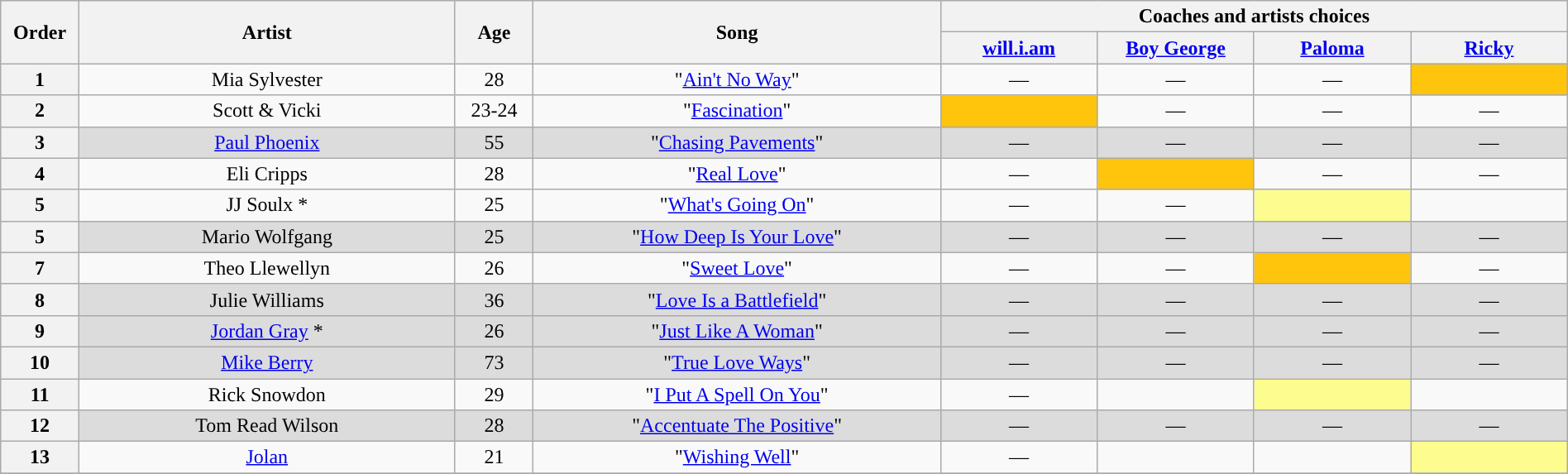<table class="wikitable" style="text-align:center; width:100%;">
<tr>
<th scope="col" rowspan="2" style="width:05%;">Order</th>
<th scope="col" rowspan="2" style="width:24%;">Artist</th>
<th scope="col" rowspan="2" style="width:05%;">Age</th>
<th scope="col" rowspan="2" style="width:26%;">Song</th>
<th colspan="4" style="width:40%;">Coaches and artists choices</th>
</tr>
<tr>
<th style="width:10%;"><a href='#'>will.i.am</a></th>
<th style="width:10%;"><a href='#'>Boy George</a></th>
<th style="width:10%;"><a href='#'>Paloma</a></th>
<th style="width:10%;"><a href='#'>Ricky</a></th>
</tr>
<tr>
<th scope="col">1</th>
<td>Mia Sylvester</td>
<td>28</td>
<td>"<a href='#'>Ain't No Way</a>"</td>
<td>—</td>
<td>—</td>
<td>—</td>
<td style="background:#FFC40C;text-align:center;"><strong></strong></td>
</tr>
<tr>
<th scope="col">2</th>
<td>Scott & Vicki</td>
<td>23-24</td>
<td>"<a href='#'>Fascination</a>"</td>
<td style="background:#FFC40C;text-align:center;"><strong></strong></td>
<td>—</td>
<td>—</td>
<td>—</td>
</tr>
<tr style="background:#DCDCDC">
<th scope="col">3</th>
<td style="background:#DCDCDC;"><a href='#'>Paul Phoenix</a></td>
<td style="background:#DCDCDC; text-align:center;">55</td>
<td style="background:#DCDCDC; text-align:center;">"<a href='#'>Chasing Pavements</a>"</td>
<td>—</td>
<td>—</td>
<td>—</td>
<td>—</td>
</tr>
<tr>
<th scope="col">4</th>
<td>Eli Cripps</td>
<td>28</td>
<td>"<a href='#'>Real Love</a>"</td>
<td>—</td>
<td style="background:#FFC40C;text-align:center;"><strong></strong></td>
<td>—</td>
<td>—</td>
</tr>
<tr>
<th scope="col">5</th>
<td>JJ Soulx *</td>
<td>25</td>
<td>"<a href='#'>What's Going On</a>"</td>
<td>—</td>
<td>—</td>
<td style="background:#fdfc8f;"><strong></strong></td>
<td><strong></strong></td>
</tr>
<tr style="background:#DCDCDC">
<th scope="col">5</th>
<td style="background:#DCDCDC;">Mario Wolfgang</td>
<td style="background:#DCDCDC; text-align:center;">25</td>
<td style="background:#DCDCDC; text-align:center;">"<a href='#'>How Deep Is Your Love</a>"</td>
<td>—</td>
<td>—</td>
<td>—</td>
<td>—</td>
</tr>
<tr>
<th scope="col">7</th>
<td>Theo Llewellyn</td>
<td>26</td>
<td>"<a href='#'>Sweet Love</a>"</td>
<td>—</td>
<td>—</td>
<td style="background:#FFC40C;text-align:center;"><strong></strong></td>
<td>—</td>
</tr>
<tr style="background:#DCDCDC">
<th scope="col">8</th>
<td style="background:#DCDCDC;">Julie Williams</td>
<td style="background:#DCDCDC; text-align:center;">36</td>
<td style="background:#DCDCDC; text-align:center;">"<a href='#'>Love Is a Battlefield</a>"</td>
<td>—</td>
<td>—</td>
<td>—</td>
<td>—</td>
</tr>
<tr style="background:#DCDCDC">
<th scope="col">9</th>
<td style="background:#DCDCDC;"><a href='#'>Jordan Gray</a> *</td>
<td style="background:#DCDCDC; text-align:center;">26</td>
<td style="background:#DCDCDC; text-align:center;">"<a href='#'>Just Like A Woman</a>"</td>
<td>—</td>
<td>—</td>
<td>—</td>
<td>—</td>
</tr>
<tr style="background:#DCDCDC">
<th scope="col">10</th>
<td style="background:#DCDCDC;"><a href='#'>Mike Berry</a></td>
<td style="background:#DCDCDC; text-align:center;">73</td>
<td style="background:#DCDCDC; text-align:center;">"<a href='#'>True Love Ways</a>"</td>
<td>—</td>
<td>—</td>
<td>—</td>
<td>—</td>
</tr>
<tr>
<th scope="col">11</th>
<td>Rick Snowdon</td>
<td>29</td>
<td>"<a href='#'>I Put A Spell On You</a>"</td>
<td>—</td>
<td><strong></strong></td>
<td style="background:#fdfc8f;"><strong></strong></td>
<td><strong></strong></td>
</tr>
<tr style="background:#DCDCDC">
<th scope="col">12</th>
<td style="background:#DCDCDC;">Tom Read Wilson</td>
<td style="background:#DCDCDC; text-align:center;">28</td>
<td style="background:#DCDCDC; text-align:center;">"<a href='#'>Accentuate The Positive</a>"</td>
<td>—</td>
<td>—</td>
<td>—</td>
<td>—</td>
</tr>
<tr>
<th scope="col">13</th>
<td><a href='#'>Jolan</a></td>
<td>21</td>
<td>"<a href='#'>Wishing Well</a>"</td>
<td>—</td>
<td><strong></strong></td>
<td><strong></strong></td>
<td style="background:#fdfc8f;"><strong></strong></td>
</tr>
<tr>
</tr>
</table>
